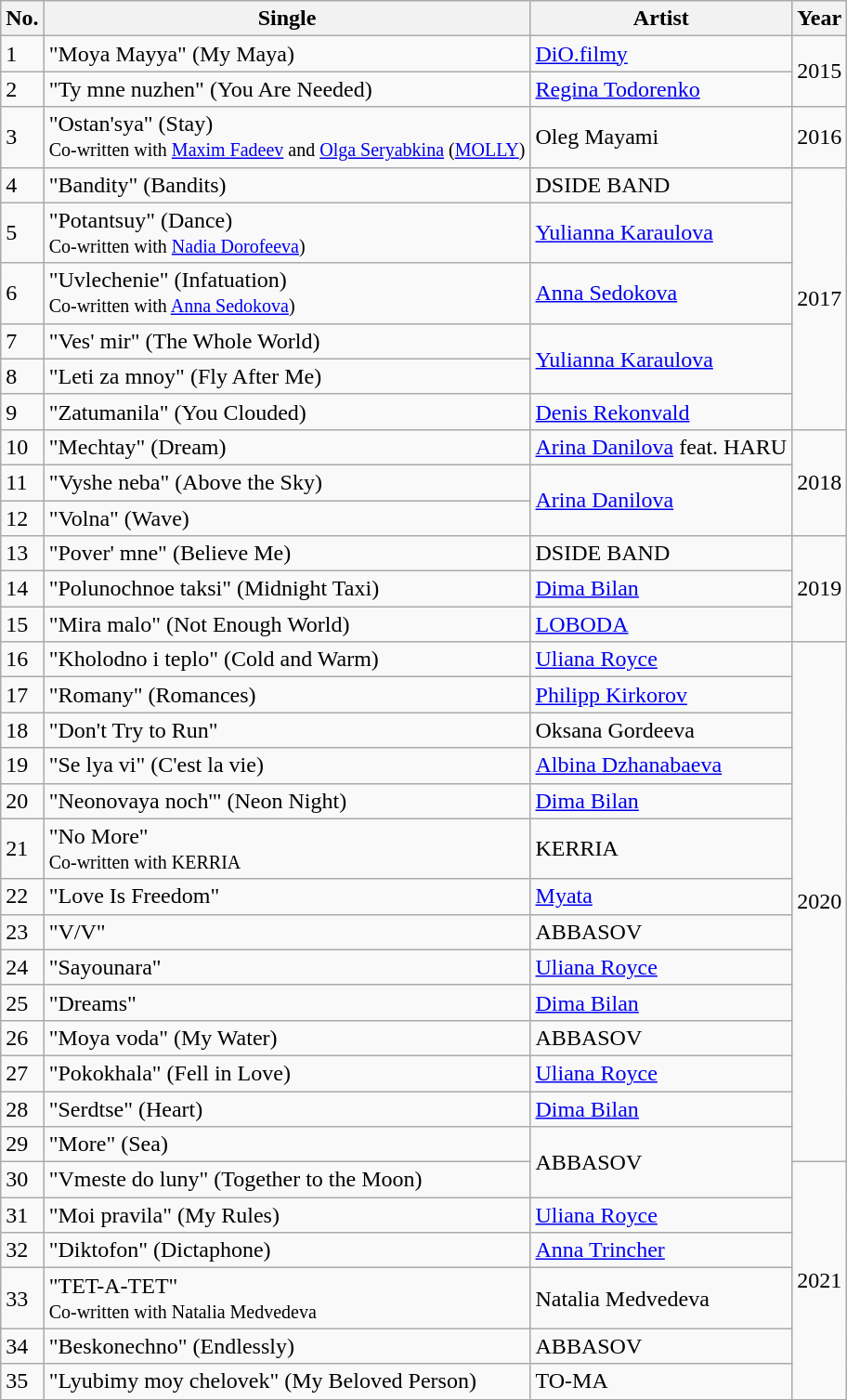<table class="wikitable">
<tr>
<th>No.</th>
<th>Single</th>
<th>Artist</th>
<th>Year</th>
</tr>
<tr>
<td>1</td>
<td>"Moya Mayya" (My Maya)</td>
<td><a href='#'>DiO.filmy</a></td>
<td rowspan="2">2015</td>
</tr>
<tr>
<td>2</td>
<td>"Ty mne nuzhen" (You Are Needed)</td>
<td><a href='#'>Regina Todorenko</a></td>
</tr>
<tr>
<td>3</td>
<td>"Ostan'sya" (Stay) <br><small>Co-written with <a href='#'>Maxim Fadeev</a> and <a href='#'>Olga Seryabkina</a> (<a href='#'>MOLLY</a>)</small></td>
<td>Oleg Mayami</td>
<td>2016</td>
</tr>
<tr>
<td>4</td>
<td>"Bandity" (Bandits)</td>
<td>DSIDE BAND</td>
<td rowspan="6">2017</td>
</tr>
<tr>
<td>5</td>
<td>"Potantsuy" (Dance) <br><small>Co-written with <a href='#'>Nadia Dorofeeva</a>)</small></td>
<td><a href='#'>Yulianna Karaulova</a></td>
</tr>
<tr>
<td>6</td>
<td>"Uvlechenie" (Infatuation) <br><small>Co-written with <a href='#'>Anna Sedokova</a>)</small></td>
<td><a href='#'>Anna Sedokova</a></td>
</tr>
<tr>
<td>7</td>
<td>"Ves' mir" (The Whole World)</td>
<td rowspan="2"><a href='#'>Yulianna Karaulova</a></td>
</tr>
<tr>
<td>8</td>
<td>"Leti za mnoy" (Fly After Me)</td>
</tr>
<tr>
<td>9</td>
<td>"Zatumanila" (You Clouded)</td>
<td><a href='#'>Denis Rekonvald</a></td>
</tr>
<tr>
<td>10</td>
<td>"Mechtay" (Dream)</td>
<td><a href='#'>Arina Danilova</a> feat. HARU</td>
<td rowspan="3">2018</td>
</tr>
<tr>
<td>11</td>
<td>"Vyshe neba" (Above the Sky)</td>
<td rowspan="2"><a href='#'>Arina Danilova</a></td>
</tr>
<tr>
<td>12</td>
<td>"Volna" (Wave)</td>
</tr>
<tr>
<td>13</td>
<td>"Pover' mne" (Believe Me)</td>
<td>DSIDE BAND</td>
<td rowspan="3">2019</td>
</tr>
<tr>
<td>14</td>
<td>"Polunochnoe taksi" (Midnight Taxi)</td>
<td><a href='#'>Dima Bilan</a></td>
</tr>
<tr>
<td>15</td>
<td>"Mira malo" (Not Enough World)</td>
<td><a href='#'>LOBODA</a></td>
</tr>
<tr>
<td>16</td>
<td>"Kholodno i teplo" (Cold and Warm)</td>
<td><a href='#'>Uliana Royce</a></td>
<td rowspan="14">2020</td>
</tr>
<tr>
<td>17</td>
<td>"Romany" (Romances)</td>
<td><a href='#'>Philipp Kirkorov</a></td>
</tr>
<tr>
<td>18</td>
<td>"Don't Try to Run"</td>
<td>Oksana Gordeeva</td>
</tr>
<tr>
<td>19</td>
<td>"Se lya vi" (C'est la vie)</td>
<td><a href='#'>Albina Dzhanabaeva</a></td>
</tr>
<tr>
<td>20</td>
<td>"Neonovaya noch'" (Neon Night)</td>
<td><a href='#'>Dima Bilan</a></td>
</tr>
<tr>
<td>21</td>
<td>"No More" <br><small>Co-written with KERRIA</small></td>
<td>KERRIA</td>
</tr>
<tr>
<td>22</td>
<td>"Love Is Freedom"</td>
<td><a href='#'>Myata</a></td>
</tr>
<tr>
<td>23</td>
<td>"V/V"</td>
<td>ABBASOV</td>
</tr>
<tr>
<td>24</td>
<td>"Sayounara"</td>
<td><a href='#'>Uliana Royce</a></td>
</tr>
<tr>
<td>25</td>
<td>"Dreams"</td>
<td><a href='#'>Dima Bilan</a></td>
</tr>
<tr>
<td>26</td>
<td>"Moya voda" (My Water)</td>
<td>ABBASOV</td>
</tr>
<tr>
<td>27</td>
<td>"Pokokhala" (Fell in Love)</td>
<td><a href='#'>Uliana Royce</a></td>
</tr>
<tr>
<td>28</td>
<td>"Serdtse" (Heart)</td>
<td><a href='#'>Dima Bilan</a></td>
</tr>
<tr>
<td>29</td>
<td>"More" (Sea)</td>
<td rowspan="2">ABBASOV</td>
</tr>
<tr>
<td>30</td>
<td>"Vmeste do luny" (Together to the Moon)</td>
<td rowspan="6">2021</td>
</tr>
<tr>
<td>31</td>
<td>"Moi pravila" (My Rules)</td>
<td><a href='#'>Uliana Royce</a></td>
</tr>
<tr>
<td>32</td>
<td>"Diktofon" (Dictaphone)</td>
<td><a href='#'>Anna Trincher</a></td>
</tr>
<tr>
<td>33</td>
<td>"TET-A-TET" <br><small>Co-written with Natalia Medvedeva</small></td>
<td>Natalia Medvedeva</td>
</tr>
<tr>
<td>34</td>
<td>"Beskonechno" (Endlessly)</td>
<td>ABBASOV</td>
</tr>
<tr>
<td>35</td>
<td>"Lyubimy moy chelovek" (My Beloved Person)</td>
<td>TO-MA</td>
</tr>
</table>
